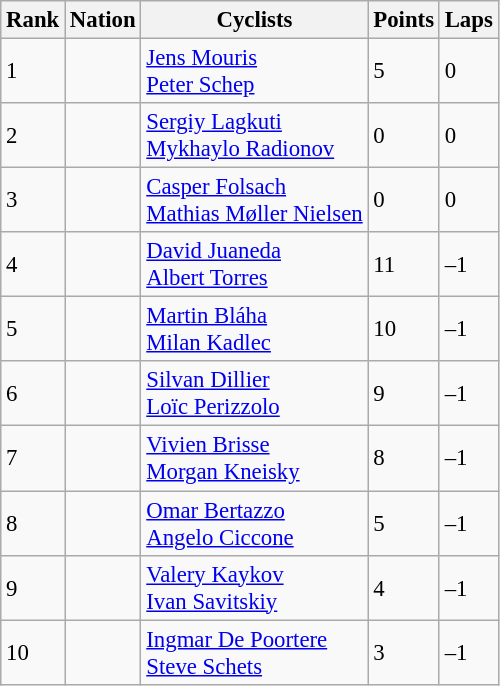<table class="wikitable" style="font-size:95%;">
<tr>
<th>Rank</th>
<th>Nation</th>
<th>Cyclists</th>
<th>Points</th>
<th>Laps</th>
</tr>
<tr>
<td>1</td>
<td></td>
<td><a href='#'>Jens Mouris</a><br><a href='#'>Peter Schep</a></td>
<td>5</td>
<td>0</td>
</tr>
<tr>
<td>2</td>
<td></td>
<td><a href='#'>Sergiy Lagkuti</a><br><a href='#'>Mykhaylo Radionov</a></td>
<td>0</td>
<td>0</td>
</tr>
<tr>
<td>3</td>
<td></td>
<td><a href='#'>Casper Folsach</a><br><a href='#'>Mathias Møller Nielsen</a></td>
<td>0</td>
<td>0</td>
</tr>
<tr>
<td>4</td>
<td></td>
<td><a href='#'>David Juaneda</a><br><a href='#'>Albert Torres</a></td>
<td>11</td>
<td>–1</td>
</tr>
<tr>
<td>5</td>
<td></td>
<td><a href='#'>Martin Bláha</a><br><a href='#'>Milan Kadlec</a></td>
<td>10</td>
<td>–1</td>
</tr>
<tr>
<td>6</td>
<td></td>
<td><a href='#'>Silvan Dillier</a><br><a href='#'>Loïc Perizzolo</a></td>
<td>9</td>
<td>–1</td>
</tr>
<tr>
<td>7</td>
<td></td>
<td><a href='#'>Vivien Brisse</a><br><a href='#'>Morgan Kneisky</a></td>
<td>8</td>
<td>–1</td>
</tr>
<tr>
<td>8</td>
<td></td>
<td><a href='#'>Omar Bertazzo</a><br><a href='#'>Angelo Ciccone</a></td>
<td>5</td>
<td>–1</td>
</tr>
<tr>
<td>9</td>
<td></td>
<td><a href='#'>Valery Kaykov</a><br><a href='#'>Ivan Savitskiy</a></td>
<td>4</td>
<td>–1</td>
</tr>
<tr>
<td>10</td>
<td></td>
<td><a href='#'>Ingmar De Poortere</a><br><a href='#'>Steve Schets</a></td>
<td>3</td>
<td>–1</td>
</tr>
</table>
